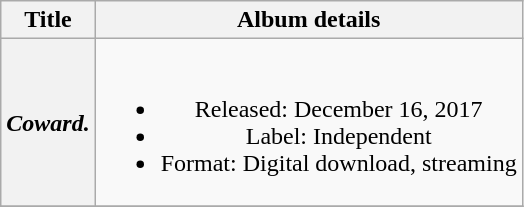<table class="wikitable plainrowheaders" style="text-align:center;">
<tr>
<th>Title</th>
<th>Album details</th>
</tr>
<tr>
<th scope="row"><em>Coward.</em></th>
<td><br><ul><li>Released: December 16, 2017</li><li>Label: Independent</li><li>Format: Digital download, streaming</li></ul></td>
</tr>
<tr>
</tr>
</table>
